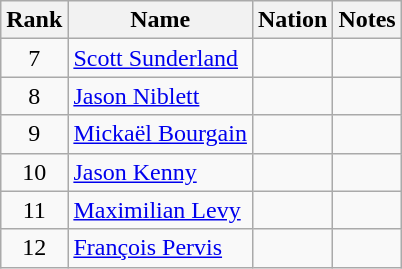<table class="wikitable sortable" style="text-align:center">
<tr>
<th>Rank</th>
<th>Name</th>
<th>Nation</th>
<th>Notes</th>
</tr>
<tr>
<td>7</td>
<td align=left><a href='#'>Scott Sunderland</a></td>
<td align=left></td>
<td></td>
</tr>
<tr>
<td>8</td>
<td align=left><a href='#'>Jason Niblett</a></td>
<td align=left></td>
<td></td>
</tr>
<tr>
<td>9</td>
<td align=left><a href='#'>Mickaël Bourgain</a></td>
<td align=left></td>
<td></td>
</tr>
<tr>
<td>10</td>
<td align=left><a href='#'>Jason Kenny</a></td>
<td align=left></td>
<td></td>
</tr>
<tr>
<td>11</td>
<td align=left><a href='#'>Maximilian Levy</a></td>
<td align=left></td>
<td></td>
</tr>
<tr>
<td>12</td>
<td align=left><a href='#'>François Pervis</a></td>
<td align=left></td>
<td></td>
</tr>
</table>
